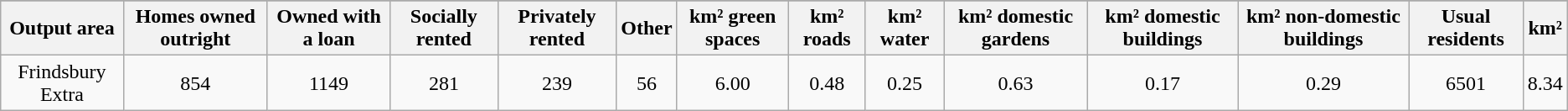<table class="wikitable">
<tr>
</tr>
<tr>
<th>Output area</th>
<th>Homes owned outright</th>
<th>Owned with a loan</th>
<th>Socially rented</th>
<th>Privately rented</th>
<th>Other</th>
<th>km² green spaces</th>
<th>km² roads</th>
<th>km² water</th>
<th>km² domestic gardens</th>
<th>km² domestic buildings</th>
<th>km² non-domestic buildings</th>
<th>Usual residents</th>
<th>km²</th>
</tr>
<tr align=center>
<td>Frindsbury Extra</td>
<td>854</td>
<td>1149</td>
<td>281</td>
<td>239</td>
<td>56</td>
<td>6.00</td>
<td>0.48</td>
<td>0.25</td>
<td>0.63</td>
<td>0.17</td>
<td>0.29</td>
<td>6501</td>
<td>8.34</td>
</tr>
</table>
